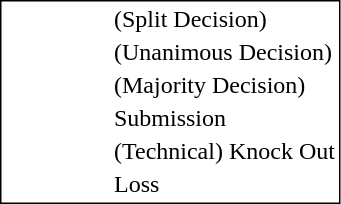<table style="border:1px solid black;" align=left>
<tr>
<td style="width:60px;"></td>
<td> </td>
<td>(Split Decision)</td>
</tr>
<tr>
<td style="width:60px;"></td>
<td> </td>
<td>(Unanimous Decision)</td>
</tr>
<tr>
<td style="width:60px;"></td>
<td> </td>
<td>(Majority Decision)</td>
</tr>
<tr>
<td style="width:60px;"></td>
<td> </td>
<td>Submission</td>
</tr>
<tr>
<td style="width:60px;"></td>
<td> </td>
<td>(Technical) Knock Out</td>
</tr>
<tr>
<td style="width:60px;"></td>
<td> </td>
<td>Loss</td>
</tr>
</table>
